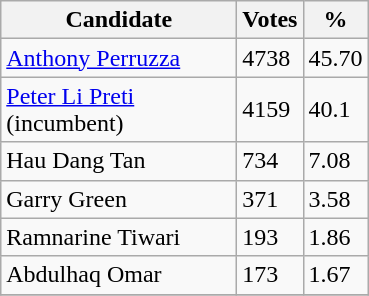<table class="wikitable">
<tr>
<th bgcolor="#DDDDFF" width="150px">Candidate</th>
<th bgcolor="#DDDDFF">Votes</th>
<th bgcolor="#DDDDFF">%</th>
</tr>
<tr>
<td><a href='#'>Anthony Perruzza</a></td>
<td>4738</td>
<td>45.70</td>
</tr>
<tr>
<td><a href='#'>Peter Li Preti</a> (incumbent)</td>
<td>4159</td>
<td>40.1</td>
</tr>
<tr>
<td>Hau Dang Tan</td>
<td>734</td>
<td>7.08</td>
</tr>
<tr>
<td>Garry Green</td>
<td>371</td>
<td>3.58</td>
</tr>
<tr>
<td>Ramnarine Tiwari</td>
<td>193</td>
<td>1.86</td>
</tr>
<tr>
<td>Abdulhaq Omar</td>
<td>173</td>
<td>1.67</td>
</tr>
<tr>
</tr>
</table>
